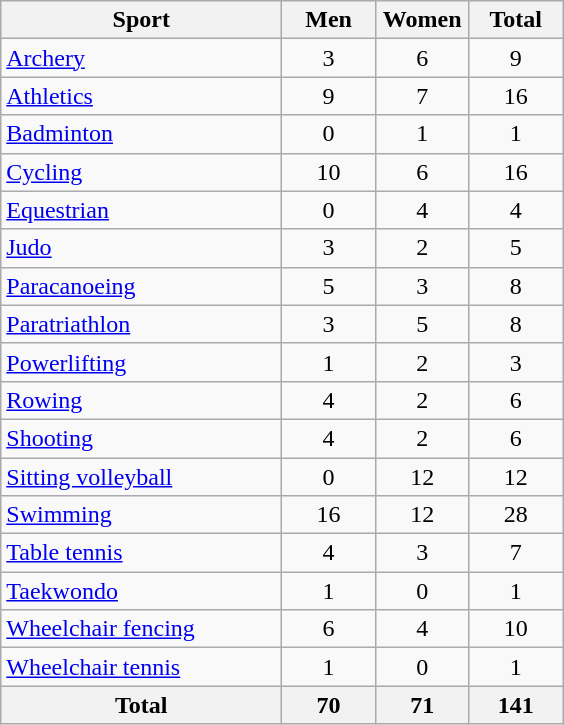<table class="wikitable sortable" style="text-align:center;">
<tr>
<th width=180>Sport</th>
<th width=55>Men</th>
<th width=55>Women</th>
<th width=55>Total</th>
</tr>
<tr>
<td align=left><a href='#'>Archery</a></td>
<td>3</td>
<td>6</td>
<td>9</td>
</tr>
<tr>
<td align=left><a href='#'>Athletics</a></td>
<td>9</td>
<td>7</td>
<td>16</td>
</tr>
<tr>
<td align=left><a href='#'>Badminton</a></td>
<td>0</td>
<td>1</td>
<td>1</td>
</tr>
<tr>
<td align=left><a href='#'>Cycling</a></td>
<td>10</td>
<td>6</td>
<td>16</td>
</tr>
<tr>
<td align=left><a href='#'>Equestrian</a></td>
<td>0</td>
<td>4</td>
<td>4</td>
</tr>
<tr>
<td align=left><a href='#'>Judo</a></td>
<td>3</td>
<td>2</td>
<td>5</td>
</tr>
<tr>
<td align=left><a href='#'>Paracanoeing</a></td>
<td>5</td>
<td>3</td>
<td>8</td>
</tr>
<tr>
<td align=left><a href='#'>Paratriathlon</a></td>
<td>3</td>
<td>5</td>
<td>8</td>
</tr>
<tr>
<td align=left><a href='#'>Powerlifting</a></td>
<td>1</td>
<td>2</td>
<td>3</td>
</tr>
<tr>
<td align=left><a href='#'>Rowing</a></td>
<td>4</td>
<td>2</td>
<td>6</td>
</tr>
<tr>
<td align=left><a href='#'>Shooting</a></td>
<td>4</td>
<td>2</td>
<td>6</td>
</tr>
<tr>
<td align=left><a href='#'>Sitting volleyball</a></td>
<td>0</td>
<td>12</td>
<td>12</td>
</tr>
<tr>
<td align=left><a href='#'>Swimming</a></td>
<td>16</td>
<td>12</td>
<td>28</td>
</tr>
<tr>
<td align=left><a href='#'>Table tennis</a></td>
<td>4</td>
<td>3</td>
<td>7</td>
</tr>
<tr>
<td align=left><a href='#'>Taekwondo</a></td>
<td>1</td>
<td>0</td>
<td>1</td>
</tr>
<tr>
<td align=left><a href='#'>Wheelchair fencing</a></td>
<td>6</td>
<td>4</td>
<td>10</td>
</tr>
<tr>
<td align=left><a href='#'>Wheelchair tennis</a></td>
<td>1</td>
<td>0</td>
<td>1</td>
</tr>
<tr>
<th>Total</th>
<th>70</th>
<th>71</th>
<th>141</th>
</tr>
</table>
